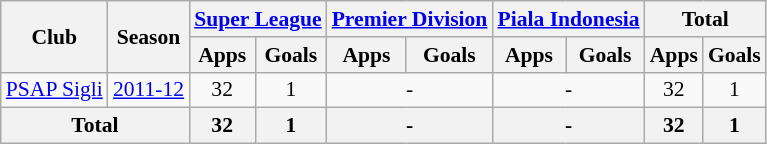<table class="wikitable" style="font-size:90%; text-align:center;">
<tr>
<th rowspan="2">Club</th>
<th rowspan="2">Season</th>
<th colspan="2"><a href='#'>Super League</a></th>
<th colspan="2"><a href='#'>Premier Division</a></th>
<th colspan="2"><a href='#'>Piala Indonesia</a></th>
<th colspan="2">Total</th>
</tr>
<tr>
<th>Apps</th>
<th>Goals</th>
<th>Apps</th>
<th>Goals</th>
<th>Apps</th>
<th>Goals</th>
<th>Apps</th>
<th>Goals</th>
</tr>
<tr>
<td rowspan="1"><a href='#'>PSAP Sigli</a></td>
<td><a href='#'>2011-12</a></td>
<td>32</td>
<td>1</td>
<td colspan="2">-</td>
<td colspan="2">-</td>
<td>32</td>
<td>1</td>
</tr>
<tr>
<th colspan="2">Total</th>
<th>32</th>
<th>1</th>
<th colspan="2">-</th>
<th colspan="2">-</th>
<th>32</th>
<th>1</th>
</tr>
</table>
